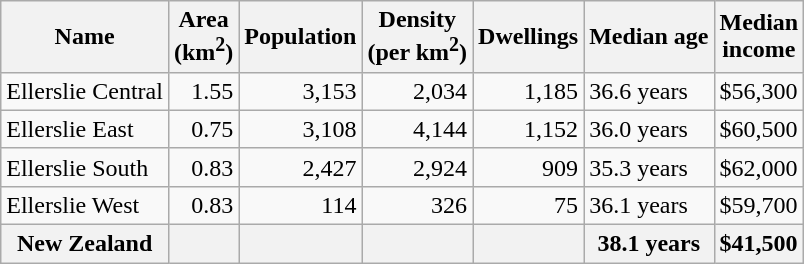<table class="wikitable">
<tr>
<th>Name</th>
<th>Area<br>(km<sup>2</sup>)</th>
<th>Population</th>
<th>Density<br>(per km<sup>2</sup>)</th>
<th>Dwellings</th>
<th>Median age</th>
<th>Median<br>income</th>
</tr>
<tr>
<td>Ellerslie Central</td>
<td style="text-align:right;">1.55</td>
<td style="text-align:right;">3,153</td>
<td style="text-align:right;">2,034</td>
<td style="text-align:right;">1,185</td>
<td>36.6 years</td>
<td>$56,300</td>
</tr>
<tr>
<td>Ellerslie East</td>
<td style="text-align:right;">0.75</td>
<td style="text-align:right;">3,108</td>
<td style="text-align:right;">4,144</td>
<td style="text-align:right;">1,152</td>
<td>36.0 years</td>
<td>$60,500</td>
</tr>
<tr>
<td>Ellerslie South</td>
<td style="text-align:right;">0.83</td>
<td style="text-align:right;">2,427</td>
<td style="text-align:right;">2,924</td>
<td style="text-align:right;">909</td>
<td>35.3 years</td>
<td>$62,000</td>
</tr>
<tr>
<td>Ellerslie West</td>
<td style="text-align:right;">0.83</td>
<td style="text-align:right;">114</td>
<td style="text-align:right;">326</td>
<td style="text-align:right;">75</td>
<td>36.1 years</td>
<td>$59,700</td>
</tr>
<tr>
<th>New Zealand</th>
<th></th>
<th></th>
<th></th>
<th></th>
<th>38.1 years</th>
<th style="text-align:left;">$41,500</th>
</tr>
</table>
